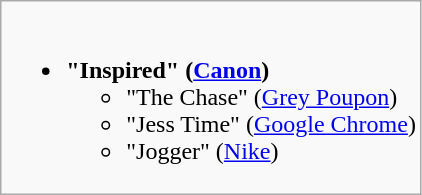<table class="wikitable">
<tr>
<td style="vertical-align:top;"><br><ul><li><strong>"Inspired" (<a href='#'>Canon</a>)</strong><ul><li>"The Chase" (<a href='#'>Grey Poupon</a>)</li><li>"Jess Time" (<a href='#'>Google Chrome</a>)</li><li>"Jogger" (<a href='#'>Nike</a>)</li></ul></li></ul></td>
</tr>
</table>
